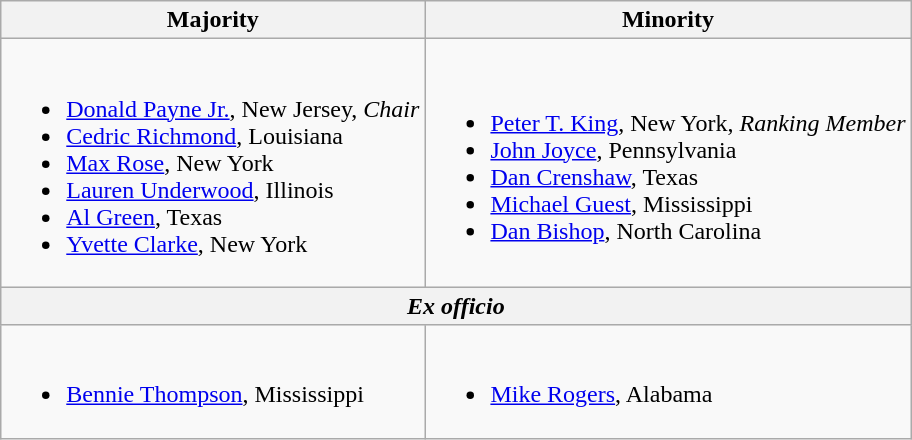<table class=wikitable>
<tr>
<th>Majority</th>
<th>Minority</th>
</tr>
<tr>
<td><br><ul><li><a href='#'>Donald Payne Jr.</a>, New Jersey, <em>Chair</em></li><li><a href='#'>Cedric Richmond</a>, Louisiana</li><li><a href='#'>Max Rose</a>, New York</li><li><a href='#'>Lauren Underwood</a>, Illinois</li><li><a href='#'>Al Green</a>, Texas</li><li><a href='#'>Yvette Clarke</a>, New York</li></ul></td>
<td><br><ul><li><a href='#'>Peter T. King</a>, New York, <em>Ranking Member</em></li><li><a href='#'>John Joyce</a>, Pennsylvania</li><li><a href='#'>Dan Crenshaw</a>, Texas</li><li><a href='#'>Michael Guest</a>, Mississippi</li><li><a href='#'>Dan Bishop</a>, North Carolina</li></ul></td>
</tr>
<tr>
<th colspan=2><em>Ex officio</em></th>
</tr>
<tr>
<td><br><ul><li><a href='#'>Bennie Thompson</a>, Mississippi</li></ul></td>
<td><br><ul><li><a href='#'>Mike Rogers</a>, Alabama</li></ul></td>
</tr>
</table>
